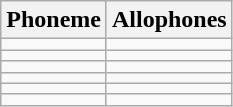<table class="wikitable">
<tr>
<th>Phoneme</th>
<th>Allophones</th>
</tr>
<tr>
<td></td>
<td></td>
</tr>
<tr>
<td></td>
<td></td>
</tr>
<tr>
<td></td>
<td></td>
</tr>
<tr>
<td></td>
<td></td>
</tr>
<tr>
<td></td>
<td></td>
</tr>
<tr>
<td></td>
<td></td>
</tr>
</table>
